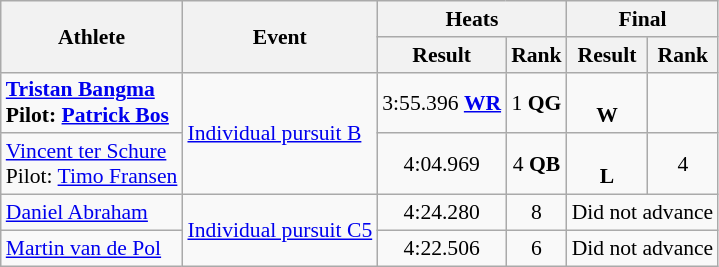<table class=wikitable style="font-size:90%">
<tr>
<th rowspan="2">Athlete</th>
<th rowspan="2">Event</th>
<th colspan="2">Heats</th>
<th colspan="2">Final</th>
</tr>
<tr>
<th>Result</th>
<th>Rank</th>
<th>Result</th>
<th>Rank</th>
</tr>
<tr align=center>
<td align=left><strong><a href='#'>Tristan Bangma</a><br>Pilot: <a href='#'>Patrick Bos</a></strong></td>
<td align=left rowspan=2><a href='#'>Individual pursuit B</a></td>
<td>3:55.396 <strong><a href='#'>WR</a></strong></td>
<td>1  <strong>QG</strong></td>
<td><br><strong>W</strong></td>
<td></td>
</tr>
<tr align=center>
<td align=left><a href='#'>Vincent ter Schure</a><br>Pilot: <a href='#'>Timo Fransen</a></td>
<td>4:04.969</td>
<td>4 <strong>QB</strong></td>
<td><br><strong>L</strong></td>
<td>4</td>
</tr>
<tr align=center>
<td align=left><a href='#'>Daniel Abraham</a></td>
<td align=left rowspan=2><a href='#'>Individual pursuit C5</a></td>
<td>4:24.280</td>
<td>8</td>
<td colspan=2>Did not advance</td>
</tr>
<tr align=center>
<td align=left><a href='#'>Martin van de Pol</a></td>
<td>4:22.506</td>
<td>6</td>
<td colspan=2>Did not advance</td>
</tr>
</table>
